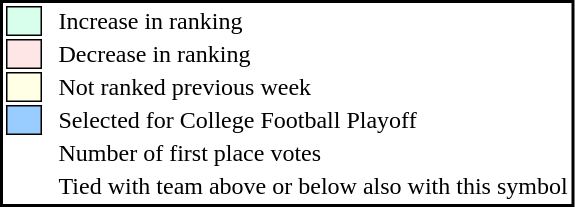<table style="border:2px solid black;">
<tr>
<td style="background:#D8FFEB; width:20px; border:1px solid black;"></td>
<td> </td>
<td>Increase in ranking</td>
</tr>
<tr>
<td style="background:#FFE6E6; width:20px; border:1px solid black;"></td>
<td> </td>
<td>Decrease in ranking</td>
</tr>
<tr>
<td style="background:#FFFFE6; width:20px; border:1px solid black;"></td>
<td> </td>
<td>Not ranked previous week</td>
</tr>
<tr>
<td style="background:#9cf; width:20px; border:1px solid black;"></td>
<td> </td>
<td>Selected for College Football Playoff</td>
</tr>
<tr>
<td></td>
<td> </td>
<td>Number of first place votes</td>
</tr>
<tr>
<td></td>
<td></td>
<td>Tied with team above or below also with this symbol</td>
</tr>
</table>
